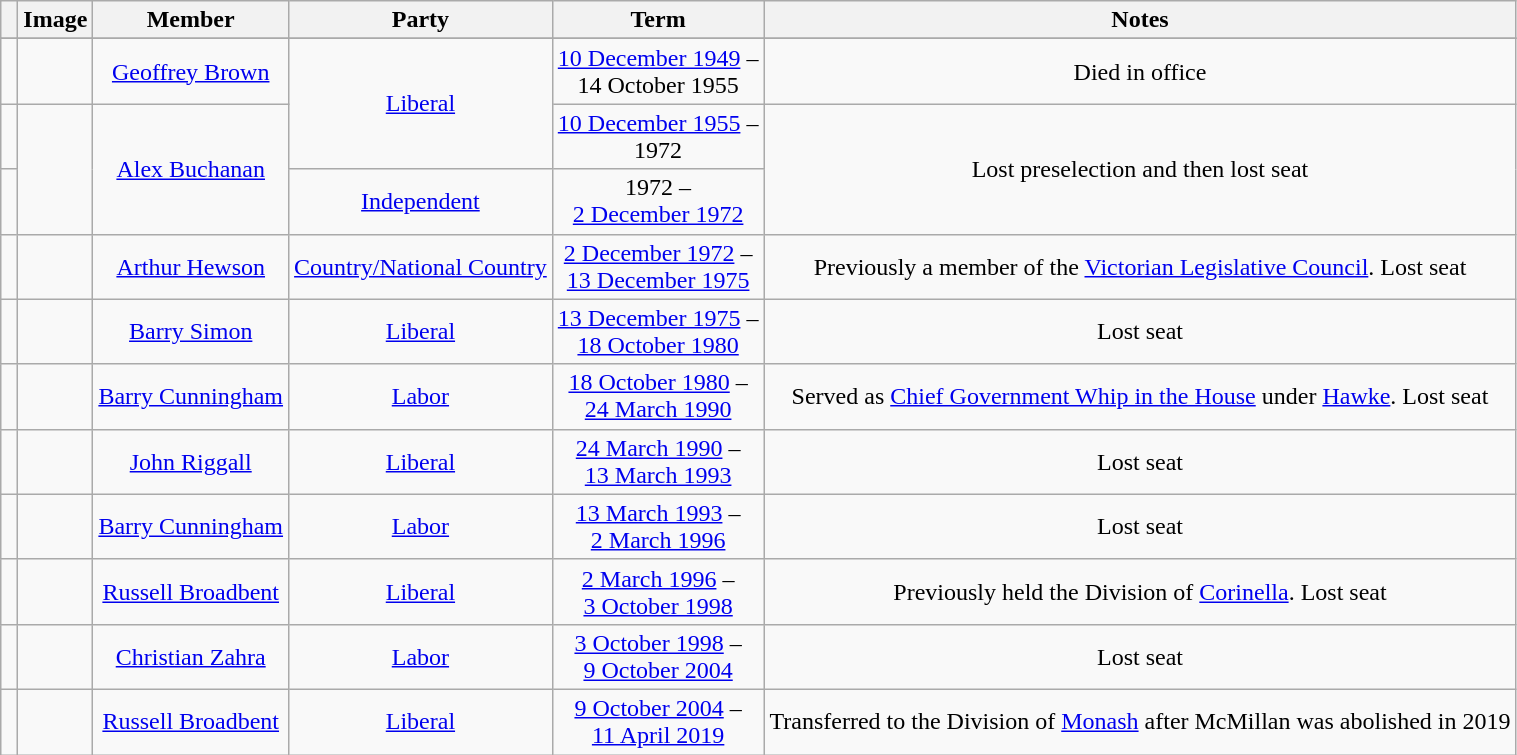<table class=wikitable style="text-align:center">
<tr>
<th></th>
<th>Image</th>
<th>Member</th>
<th>Party</th>
<th>Term</th>
<th>Notes</th>
</tr>
<tr>
</tr>
<tr>
<td> </td>
<td></td>
<td><a href='#'>Geoffrey Brown</a><br></td>
<td rowspan="2"><a href='#'>Liberal</a></td>
<td nowrap><a href='#'>10 December 1949</a> –<br>14 October 1955</td>
<td>Died in office</td>
</tr>
<tr>
<td> </td>
<td rowspan=2></td>
<td rowspan=2><a href='#'>Alex Buchanan</a><br></td>
<td nowrap><a href='#'>10 December 1955</a> –<br>1972</td>
<td rowspan=2>Lost preselection and then lost seat</td>
</tr>
<tr>
<td> </td>
<td nowrap><a href='#'>Independent</a></td>
<td nowrap>1972 –<br><a href='#'>2 December 1972</a></td>
</tr>
<tr>
<td> </td>
<td></td>
<td><a href='#'>Arthur Hewson</a><br></td>
<td><a href='#'>Country/National Country</a></td>
<td nowrap><a href='#'>2 December 1972</a> –<br><a href='#'>13 December 1975</a></td>
<td>Previously a member of the <a href='#'>Victorian Legislative Council</a>. Lost seat</td>
</tr>
<tr>
<td> </td>
<td></td>
<td><a href='#'>Barry Simon</a><br></td>
<td><a href='#'>Liberal</a></td>
<td nowrap><a href='#'>13 December 1975</a> –<br><a href='#'>18 October 1980</a></td>
<td>Lost seat</td>
</tr>
<tr>
<td> </td>
<td></td>
<td><a href='#'>Barry Cunningham</a><br></td>
<td><a href='#'>Labor</a></td>
<td nowrap><a href='#'>18 October 1980</a> –<br><a href='#'>24 March 1990</a></td>
<td>Served as <a href='#'>Chief Government Whip in the House</a> under <a href='#'>Hawke</a>. Lost seat</td>
</tr>
<tr>
<td> </td>
<td></td>
<td><a href='#'>John Riggall</a><br></td>
<td><a href='#'>Liberal</a></td>
<td nowrap><a href='#'>24 March 1990</a> –<br><a href='#'>13 March 1993</a></td>
<td>Lost seat</td>
</tr>
<tr>
<td> </td>
<td></td>
<td><a href='#'>Barry Cunningham</a><br></td>
<td><a href='#'>Labor</a></td>
<td nowrap><a href='#'>13 March 1993</a> –<br><a href='#'>2 March 1996</a></td>
<td>Lost seat</td>
</tr>
<tr>
<td> </td>
<td></td>
<td><a href='#'>Russell Broadbent</a><br></td>
<td><a href='#'>Liberal</a></td>
<td nowrap><a href='#'>2 March 1996</a> –<br><a href='#'>3 October 1998</a></td>
<td>Previously held the Division of <a href='#'>Corinella</a>. Lost seat</td>
</tr>
<tr>
<td> </td>
<td></td>
<td><a href='#'>Christian Zahra</a><br></td>
<td><a href='#'>Labor</a></td>
<td nowrap><a href='#'>3 October 1998</a> –<br><a href='#'>9 October 2004</a></td>
<td>Lost seat</td>
</tr>
<tr>
<td> </td>
<td></td>
<td><a href='#'>Russell Broadbent</a><br></td>
<td><a href='#'>Liberal</a></td>
<td nowrap><a href='#'>9 October 2004</a> –<br><a href='#'>11 April 2019</a></td>
<td>Transferred to the Division of <a href='#'>Monash</a> after McMillan was abolished in 2019</td>
</tr>
</table>
